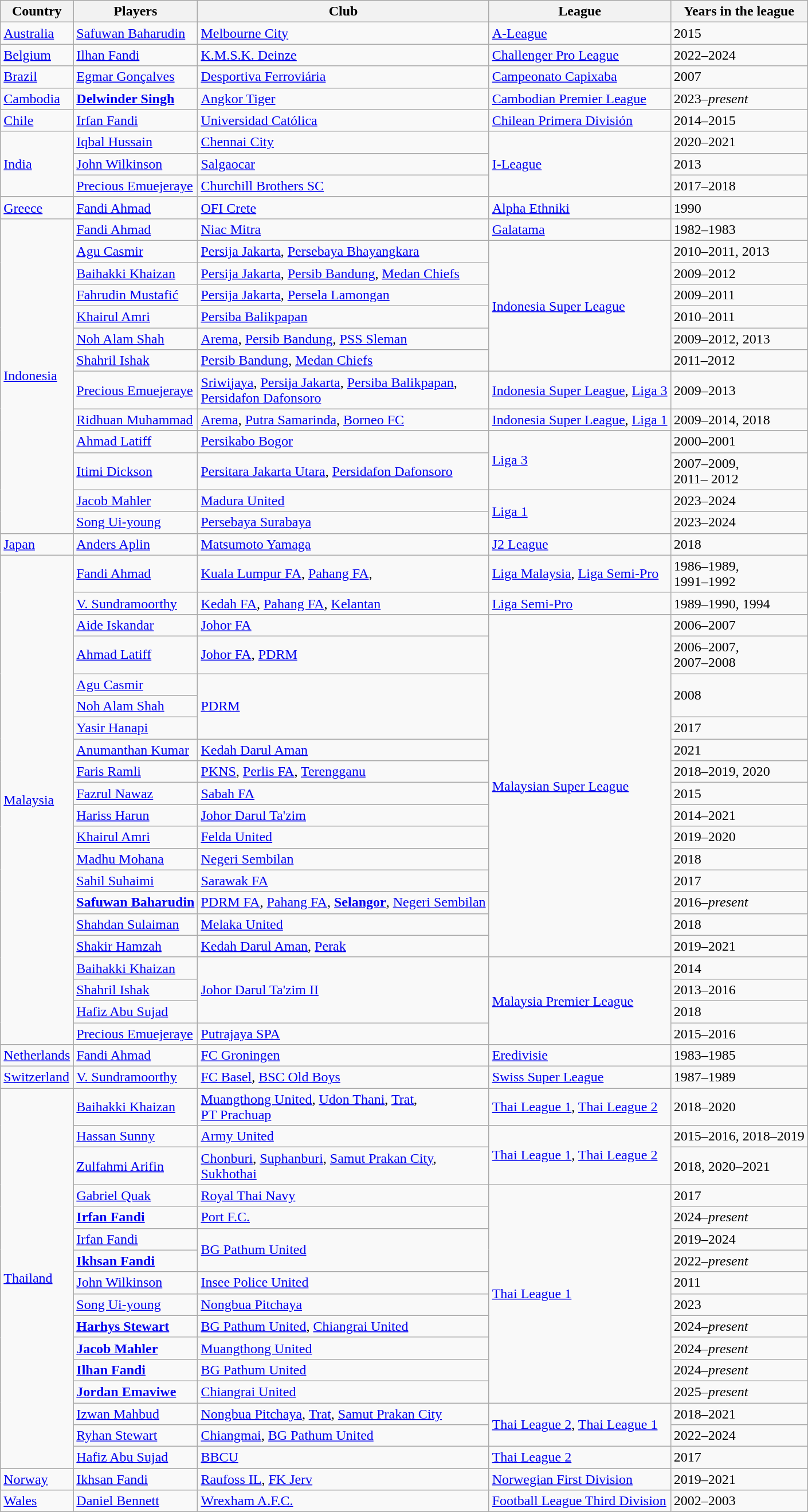<table class="wikitable sortable">
<tr>
<th>Country</th>
<th><strong>Players</strong></th>
<th><strong>Club</strong></th>
<th><strong>League</strong></th>
<th>Years in the league</th>
</tr>
<tr>
<td> <a href='#'>Australia</a></td>
<td><a href='#'>Safuwan Baharudin</a></td>
<td><a href='#'>Melbourne City</a></td>
<td><a href='#'>A-League</a></td>
<td>2015</td>
</tr>
<tr>
<td> <a href='#'>Belgium</a></td>
<td><a href='#'>Ilhan Fandi</a></td>
<td><a href='#'>K.M.S.K. Deinze</a></td>
<td><a href='#'>Challenger Pro League</a></td>
<td>2022–2024</td>
</tr>
<tr>
<td> <a href='#'>Brazil</a></td>
<td><a href='#'>Egmar Gonçalves</a></td>
<td><a href='#'>Desportiva Ferroviária</a></td>
<td><a href='#'>Campeonato Capixaba</a></td>
<td>2007</td>
</tr>
<tr>
<td> <a href='#'>Cambodia</a></td>
<td><strong><a href='#'>Delwinder Singh</a></strong></td>
<td><a href='#'>Angkor Tiger</a></td>
<td><a href='#'>Cambodian Premier League</a></td>
<td>2023–<em>present</em></td>
</tr>
<tr>
<td> <a href='#'>Chile</a></td>
<td><a href='#'>Irfan Fandi</a></td>
<td><a href='#'>Universidad Católica</a></td>
<td><a href='#'>Chilean Primera División</a></td>
<td>2014–2015</td>
</tr>
<tr>
<td rowspan="3"> <a href='#'>India</a></td>
<td><a href='#'>Iqbal Hussain</a></td>
<td><a href='#'>Chennai City</a></td>
<td rowspan="3"><a href='#'>I-League</a></td>
<td>2020–2021</td>
</tr>
<tr>
<td><a href='#'>John Wilkinson</a></td>
<td><a href='#'>Salgaocar</a></td>
<td>2013</td>
</tr>
<tr>
<td><a href='#'>Precious Emuejeraye</a></td>
<td><a href='#'>Churchill Brothers SC</a></td>
<td>2017–2018</td>
</tr>
<tr>
<td> <a href='#'>Greece</a></td>
<td><a href='#'>Fandi Ahmad</a></td>
<td><a href='#'>OFI Crete</a></td>
<td><a href='#'>Alpha Ethniki</a></td>
<td>1990</td>
</tr>
<tr>
<td rowspan="13"> <a href='#'>Indonesia</a></td>
<td><a href='#'>Fandi Ahmad</a></td>
<td><a href='#'>Niac Mitra</a></td>
<td><a href='#'>Galatama</a></td>
<td>1982–1983</td>
</tr>
<tr>
<td><a href='#'>Agu Casmir</a></td>
<td><a href='#'>Persija Jakarta</a>, <a href='#'>Persebaya Bhayangkara</a></td>
<td rowspan="6"><a href='#'>Indonesia Super League</a></td>
<td>2010–2011, 2013</td>
</tr>
<tr>
<td><a href='#'>Baihakki Khaizan</a></td>
<td><a href='#'>Persija Jakarta</a>, <a href='#'>Persib Bandung</a>, <a href='#'>Medan Chiefs</a></td>
<td>2009–2012</td>
</tr>
<tr>
<td><a href='#'>Fahrudin Mustafić</a></td>
<td><a href='#'>Persija Jakarta</a>, <a href='#'>Persela Lamongan</a></td>
<td>2009–2011</td>
</tr>
<tr>
<td><a href='#'>Khairul Amri</a></td>
<td><a href='#'>Persiba Balikpapan</a></td>
<td>2010–2011</td>
</tr>
<tr>
<td><a href='#'>Noh Alam Shah</a></td>
<td><a href='#'>Arema</a>, <a href='#'>Persib Bandung</a>, <a href='#'>PSS Sleman</a></td>
<td>2009–2012, 2013</td>
</tr>
<tr>
<td><a href='#'>Shahril Ishak</a></td>
<td><a href='#'>Persib Bandung</a>, <a href='#'>Medan Chiefs</a></td>
<td>2011–2012</td>
</tr>
<tr>
<td><a href='#'>Precious Emuejeraye</a></td>
<td><a href='#'>Sriwijaya</a>, <a href='#'>Persija Jakarta</a>, <a href='#'>Persiba Balikpapan</a>,<br><a href='#'>Persidafon Dafonsoro</a></td>
<td><a href='#'>Indonesia Super League</a>, <a href='#'>Liga 3</a></td>
<td>2009–2013</td>
</tr>
<tr>
<td><a href='#'>Ridhuan Muhammad</a></td>
<td><a href='#'>Arema</a>, <a href='#'>Putra Samarinda</a>, <a href='#'>Borneo FC</a></td>
<td><a href='#'>Indonesia Super League</a>, <a href='#'>Liga 1</a></td>
<td>2009–2014, 2018</td>
</tr>
<tr>
<td><a href='#'>Ahmad Latiff</a></td>
<td><a href='#'>Persikabo Bogor</a></td>
<td rowspan="2"><a href='#'>Liga 3</a></td>
<td>2000–2001</td>
</tr>
<tr>
<td><a href='#'>Itimi Dickson</a></td>
<td><a href='#'>Persitara Jakarta Utara</a>, <a href='#'>Persidafon Dafonsoro</a></td>
<td>2007–2009,<br>2011– 2012</td>
</tr>
<tr>
<td><a href='#'>Jacob Mahler</a></td>
<td><a href='#'>Madura United</a></td>
<td rowspan="2"><a href='#'>Liga 1</a></td>
<td>2023–2024</td>
</tr>
<tr>
<td><a href='#'>Song Ui-young</a></td>
<td><a href='#'>Persebaya Surabaya</a></td>
<td>2023–2024</td>
</tr>
<tr>
<td> <a href='#'>Japan</a></td>
<td><a href='#'>Anders Aplin</a></td>
<td><a href='#'>Matsumoto Yamaga</a></td>
<td><a href='#'>J2 League</a></td>
<td>2018</td>
</tr>
<tr>
<td rowspan="21"> <a href='#'>Malaysia</a></td>
<td><a href='#'>Fandi Ahmad</a></td>
<td><a href='#'>Kuala Lumpur FA</a>, <a href='#'>Pahang FA</a>,</td>
<td><a href='#'>Liga Malaysia</a>, <a href='#'>Liga Semi-Pro</a></td>
<td>1986–1989,<br>1991–1992</td>
</tr>
<tr>
<td><a href='#'>V. Sundramoorthy</a></td>
<td><a href='#'>Kedah FA</a>, <a href='#'>Pahang FA</a>, <a href='#'>Kelantan</a></td>
<td><a href='#'>Liga Semi-Pro</a></td>
<td>1989–1990, 1994</td>
</tr>
<tr>
<td><a href='#'>Aide Iskandar</a></td>
<td><a href='#'>Johor FA</a></td>
<td rowspan="15"><a href='#'>Malaysian Super League</a></td>
<td>2006–2007</td>
</tr>
<tr>
<td><a href='#'>Ahmad Latiff</a></td>
<td><a href='#'>Johor FA</a>, <a href='#'>PDRM</a></td>
<td>2006–2007,<br>2007–2008</td>
</tr>
<tr>
<td><a href='#'>Agu Casmir</a></td>
<td rowspan="3"><a href='#'>PDRM</a></td>
<td rowspan="2">2008</td>
</tr>
<tr>
<td><a href='#'>Noh Alam Shah</a></td>
</tr>
<tr>
<td><a href='#'>Yasir Hanapi</a></td>
<td>2017</td>
</tr>
<tr>
<td><a href='#'>Anumanthan Kumar</a></td>
<td><a href='#'>Kedah Darul Aman</a></td>
<td>2021</td>
</tr>
<tr>
<td><a href='#'>Faris Ramli</a></td>
<td><a href='#'>PKNS</a>, <a href='#'>Perlis FA</a>, <a href='#'>Terengganu</a></td>
<td>2018–2019, 2020</td>
</tr>
<tr>
<td><a href='#'>Fazrul Nawaz</a></td>
<td><a href='#'>Sabah FA</a></td>
<td>2015</td>
</tr>
<tr>
<td><a href='#'>Hariss Harun</a></td>
<td><a href='#'>Johor Darul Ta'zim</a></td>
<td>2014–2021</td>
</tr>
<tr>
<td><a href='#'>Khairul Amri</a></td>
<td><a href='#'>Felda United</a></td>
<td>2019–2020</td>
</tr>
<tr>
<td><a href='#'>Madhu Mohana</a></td>
<td><a href='#'>Negeri Sembilan</a></td>
<td>2018</td>
</tr>
<tr>
<td><a href='#'>Sahil Suhaimi</a></td>
<td><a href='#'>Sarawak FA</a></td>
<td>2017</td>
</tr>
<tr>
<td><strong><a href='#'>Safuwan Baharudin</a></strong></td>
<td><a href='#'>PDRM FA</a>, <a href='#'>Pahang FA</a>, <a href='#'><strong>Selangor</strong></a>, <a href='#'>Negeri Sembilan</a></td>
<td>2016–<em>present</em></td>
</tr>
<tr>
<td><a href='#'>Shahdan Sulaiman</a></td>
<td><a href='#'>Melaka United</a></td>
<td>2018</td>
</tr>
<tr>
<td><a href='#'>Shakir Hamzah</a></td>
<td><a href='#'>Kedah Darul Aman</a>, <a href='#'>Perak</a></td>
<td>2019–2021</td>
</tr>
<tr>
<td><a href='#'>Baihakki Khaizan</a></td>
<td rowspan="3"><a href='#'>Johor Darul Ta'zim II</a></td>
<td rowspan="4"><a href='#'>Malaysia Premier League</a></td>
<td>2014</td>
</tr>
<tr>
<td><a href='#'>Shahril Ishak</a></td>
<td>2013–2016</td>
</tr>
<tr>
<td><a href='#'>Hafiz Abu Sujad</a></td>
<td>2018</td>
</tr>
<tr>
<td><a href='#'>Precious Emuejeraye</a></td>
<td><a href='#'>Putrajaya SPA</a></td>
<td>2015–2016</td>
</tr>
<tr>
<td> <a href='#'>Netherlands</a></td>
<td><a href='#'>Fandi Ahmad</a></td>
<td><a href='#'>FC Groningen</a></td>
<td><a href='#'>Eredivisie</a></td>
<td>1983–1985</td>
</tr>
<tr>
<td> <a href='#'>Switzerland</a></td>
<td><a href='#'>V. Sundramoorthy</a></td>
<td><a href='#'>FC Basel</a>, <a href='#'>BSC Old Boys</a></td>
<td><a href='#'>Swiss Super League</a></td>
<td>1987–1989</td>
</tr>
<tr>
<td rowspan="16"> <a href='#'>Thailand</a></td>
<td><a href='#'>Baihakki Khaizan</a></td>
<td><a href='#'>Muangthong United</a>, <a href='#'>Udon Thani</a>, <a href='#'>Trat</a>,<br><a href='#'>PT Prachuap</a></td>
<td><a href='#'>Thai League 1</a>, <a href='#'>Thai League 2</a></td>
<td>2018–2020</td>
</tr>
<tr>
<td><a href='#'>Hassan Sunny</a></td>
<td><a href='#'>Army United</a></td>
<td rowspan="2"><a href='#'>Thai League 1</a>, <a href='#'>Thai League 2</a></td>
<td>2015–2016, 2018–2019</td>
</tr>
<tr>
<td><a href='#'>Zulfahmi Arifin</a></td>
<td><a href='#'>Chonburi</a>, <a href='#'>Suphanburi</a>, <a href='#'>Samut Prakan City</a>,<br><a href='#'>Sukhothai</a></td>
<td>2018, 2020–2021</td>
</tr>
<tr>
<td><a href='#'>Gabriel Quak</a></td>
<td><a href='#'>Royal Thai Navy</a></td>
<td rowspan="10"><a href='#'>Thai League 1</a></td>
<td>2017</td>
</tr>
<tr>
<td><strong><a href='#'>Irfan Fandi</a></strong></td>
<td><a href='#'>Port F.C.</a></td>
<td>2024–<em>present</em></td>
</tr>
<tr>
<td><a href='#'>Irfan Fandi</a></td>
<td rowspan="2"><a href='#'>BG Pathum United</a></td>
<td>2019–2024</td>
</tr>
<tr>
<td><strong><a href='#'>Ikhsan Fandi</a></strong></td>
<td>2022–<em>present</em></td>
</tr>
<tr>
<td><a href='#'>John Wilkinson</a></td>
<td><a href='#'>Insee Police United</a></td>
<td>2011</td>
</tr>
<tr>
<td><a href='#'>Song Ui-young</a></td>
<td><a href='#'>Nongbua Pitchaya</a></td>
<td>2023</td>
</tr>
<tr>
<td><strong><a href='#'>Harhys Stewart</a></strong></td>
<td><a href='#'>BG Pathum United</a>, <a href='#'>Chiangrai United</a></td>
<td>2024–<em>present</em></td>
</tr>
<tr>
<td><strong><a href='#'>Jacob Mahler</a></strong></td>
<td><a href='#'> Muangthong United</a></td>
<td>2024–<em>present</em></td>
</tr>
<tr>
<td><strong><a href='#'>Ilhan Fandi</a></strong></td>
<td><a href='#'>BG Pathum United</a></td>
<td>2024–<em>present</em></td>
</tr>
<tr>
<td><strong><a href='#'>Jordan Emaviwe</a></strong></td>
<td><a href='#'>Chiangrai United</a></td>
<td>2025–<em>present</em></td>
</tr>
<tr>
<td><a href='#'>Izwan Mahbud</a></td>
<td><a href='#'>Nongbua Pitchaya</a>, <a href='#'>Trat</a>, <a href='#'>Samut Prakan City</a></td>
<td rowspan="2"><a href='#'>Thai League 2</a>, <a href='#'>Thai League 1</a></td>
<td>2018–2021</td>
</tr>
<tr>
<td><a href='#'>Ryhan Stewart</a></td>
<td><a href='#'>Chiangmai</a>, <a href='#'>BG Pathum United</a></td>
<td>2022–2024</td>
</tr>
<tr>
<td><a href='#'>Hafiz Abu Sujad</a></td>
<td><a href='#'>BBCU</a></td>
<td><a href='#'>Thai League 2</a></td>
<td>2017</td>
</tr>
<tr>
<td> <a href='#'>Norway</a></td>
<td><a href='#'>Ikhsan Fandi</a></td>
<td><a href='#'>Raufoss IL</a>, <a href='#'>FK Jerv</a></td>
<td><a href='#'>Norwegian First Division</a></td>
<td>2019–2021</td>
</tr>
<tr>
<td> <a href='#'>Wales</a></td>
<td><a href='#'>Daniel Bennett</a></td>
<td><a href='#'>Wrexham A.F.C.</a></td>
<td><a href='#'>Football League Third Division</a></td>
<td>2002–2003</td>
</tr>
</table>
